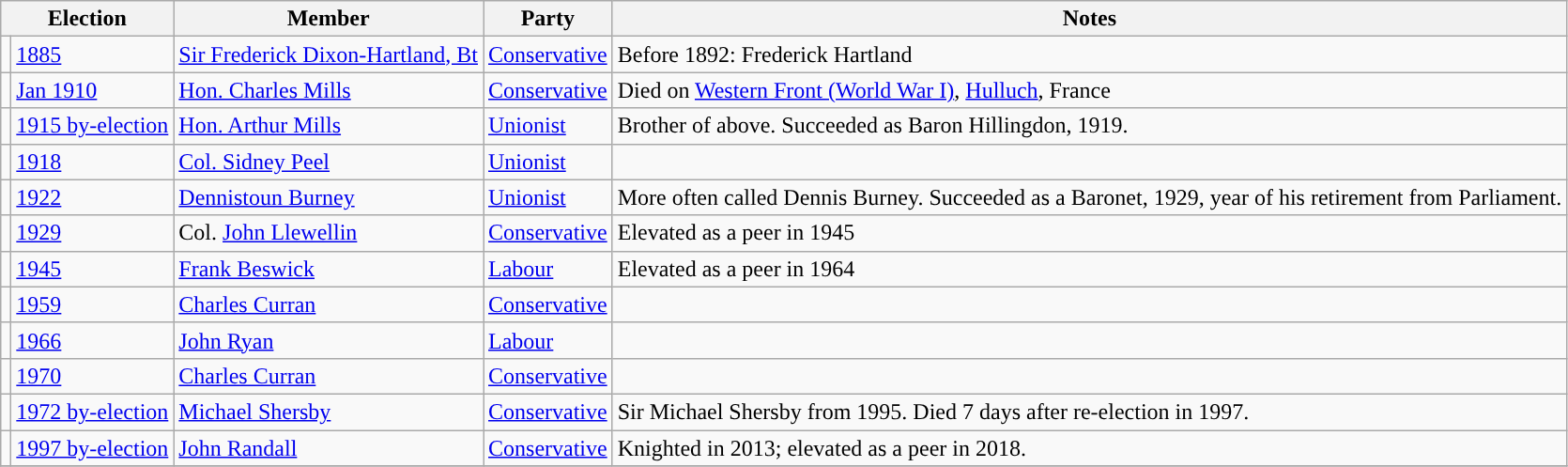<table class="wikitable">
<tr>
<th colspan="2">Election</th>
<th>Member</th>
<th>Party</th>
<th>Notes</th>
</tr>
<tr>
<td style="color:inherit;background-color: "></td>
<td><a href='#'>1885</a></td>
<td><a href='#'>Sir Frederick Dixon-Hartland, Bt</a></td>
<td><a href='#'>Conservative</a></td>
<td>Before 1892: Frederick Hartland</td>
</tr>
<tr>
<td style="color:inherit;background-color: "></td>
<td><a href='#'>Jan 1910</a></td>
<td><a href='#'>Hon. Charles Mills</a></td>
<td><a href='#'>Conservative</a></td>
<td>Died on <a href='#'>Western Front (World War I)</a>, <a href='#'>Hulluch</a>, France</td>
</tr>
<tr>
<td style="color:inherit;background-color: "></td>
<td><a href='#'>1915 by-election</a></td>
<td><a href='#'>Hon. Arthur Mills</a></td>
<td><a href='#'>Unionist</a></td>
<td>Brother of above.  Succeeded as Baron Hillingdon, 1919.</td>
</tr>
<tr>
<td style="color:inherit;background-color: "></td>
<td><a href='#'>1918</a></td>
<td><a href='#'>Col. Sidney Peel</a></td>
<td><a href='#'>Unionist</a></td>
<td></td>
</tr>
<tr>
<td style="color:inherit;background-color: "></td>
<td><a href='#'>1922</a></td>
<td><a href='#'>Dennistoun Burney</a></td>
<td><a href='#'>Unionist</a></td>
<td>More often called Dennis Burney.  Succeeded as a Baronet, 1929, year of his retirement from Parliament.</td>
</tr>
<tr>
<td style="color:inherit;background-color: "></td>
<td><a href='#'>1929</a></td>
<td>Col. <a href='#'>John Llewellin</a></td>
<td><a href='#'>Conservative</a></td>
<td>Elevated as a peer in 1945</td>
</tr>
<tr>
<td style="color:inherit;background-color: "></td>
<td><a href='#'>1945</a></td>
<td><a href='#'>Frank Beswick</a></td>
<td><a href='#'>Labour</a></td>
<td>Elevated as a peer in 1964</td>
</tr>
<tr>
<td style="color:inherit;background-color: "></td>
<td><a href='#'>1959</a></td>
<td><a href='#'>Charles Curran</a></td>
<td><a href='#'>Conservative</a></td>
<td></td>
</tr>
<tr>
<td style="color:inherit;background-color: "></td>
<td><a href='#'>1966</a></td>
<td><a href='#'>John Ryan</a></td>
<td><a href='#'>Labour</a></td>
</tr>
<tr>
<td style="color:inherit;background-color: "></td>
<td><a href='#'>1970</a></td>
<td><a href='#'>Charles Curran</a></td>
<td><a href='#'>Conservative</a></td>
<td></td>
</tr>
<tr>
<td style="color:inherit;background-color: "></td>
<td><a href='#'>1972 by-election</a></td>
<td><a href='#'>Michael Shersby</a></td>
<td><a href='#'>Conservative</a></td>
<td>Sir Michael Shersby from 1995. Died 7 days after re-election in 1997.</td>
</tr>
<tr>
<td style="color:inherit;background-color: "></td>
<td><a href='#'>1997 by-election</a></td>
<td><a href='#'>John Randall</a></td>
<td><a href='#'>Conservative</a></td>
<td>Knighted in 2013; elevated as a peer in 2018.</td>
</tr>
<tr>
</tr>
</table>
